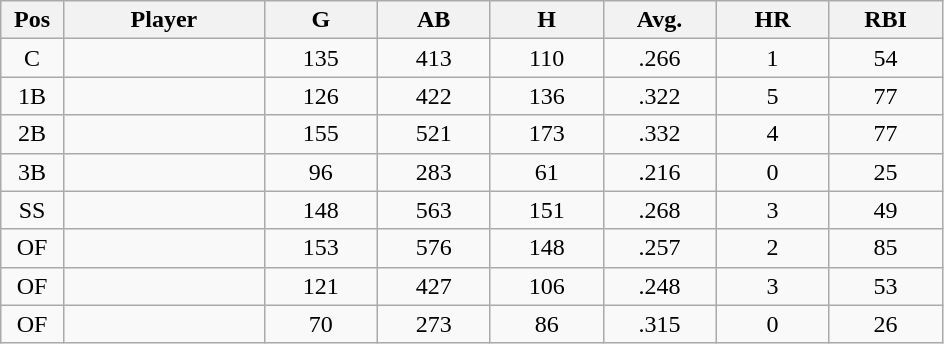<table class="wikitable sortable">
<tr>
<th bgcolor="#DDDDFF" width="5%">Pos</th>
<th bgcolor="#DDDDFF" width="16%">Player</th>
<th bgcolor="#DDDDFF" width="9%">G</th>
<th bgcolor="#DDDDFF" width="9%">AB</th>
<th bgcolor="#DDDDFF" width="9%">H</th>
<th bgcolor="#DDDDFF" width="9%">Avg.</th>
<th bgcolor="#DDDDFF" width="9%">HR</th>
<th bgcolor="#DDDDFF" width="9%">RBI</th>
</tr>
<tr align="center">
<td>C</td>
<td></td>
<td>135</td>
<td>413</td>
<td>110</td>
<td>.266</td>
<td>1</td>
<td>54</td>
</tr>
<tr align="center">
<td>1B</td>
<td></td>
<td>126</td>
<td>422</td>
<td>136</td>
<td>.322</td>
<td>5</td>
<td>77</td>
</tr>
<tr align="center">
<td>2B</td>
<td></td>
<td>155</td>
<td>521</td>
<td>173</td>
<td>.332</td>
<td>4</td>
<td>77</td>
</tr>
<tr align="center">
<td>3B</td>
<td></td>
<td>96</td>
<td>283</td>
<td>61</td>
<td>.216</td>
<td>0</td>
<td>25</td>
</tr>
<tr align="center">
<td>SS</td>
<td></td>
<td>148</td>
<td>563</td>
<td>151</td>
<td>.268</td>
<td>3</td>
<td>49</td>
</tr>
<tr align="center">
<td>OF</td>
<td></td>
<td>153</td>
<td>576</td>
<td>148</td>
<td>.257</td>
<td>2</td>
<td>85</td>
</tr>
<tr align="center">
<td>OF</td>
<td></td>
<td>121</td>
<td>427</td>
<td>106</td>
<td>.248</td>
<td>3</td>
<td>53</td>
</tr>
<tr align="center">
<td>OF</td>
<td></td>
<td>70</td>
<td>273</td>
<td>86</td>
<td>.315</td>
<td>0</td>
<td>26</td>
</tr>
</table>
